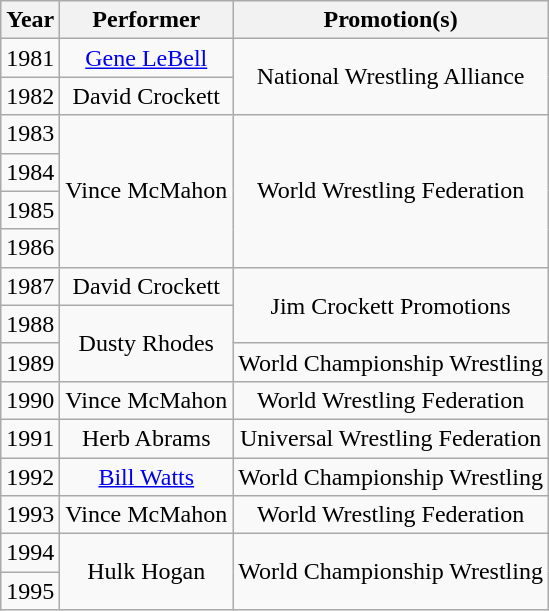<table class="wikitable sortable" style="text-align: center">
<tr>
<th>Year</th>
<th>Performer</th>
<th>Promotion(s)</th>
</tr>
<tr>
<td>1981</td>
<td><a href='#'>Gene LeBell</a></td>
<td rowspan=2>National Wrestling Alliance</td>
</tr>
<tr>
<td>1982</td>
<td>David Crockett</td>
</tr>
<tr>
<td>1983</td>
<td rowspan=4>Vince McMahon</td>
<td rowspan=4>World Wrestling Federation</td>
</tr>
<tr>
<td>1984</td>
</tr>
<tr>
<td>1985</td>
</tr>
<tr>
<td>1986</td>
</tr>
<tr>
<td>1987</td>
<td>David Crockett</td>
<td rowspan=2>Jim Crockett Promotions</td>
</tr>
<tr>
<td>1988</td>
<td rowspan=2>Dusty Rhodes</td>
</tr>
<tr>
<td>1989</td>
<td>World Championship Wrestling</td>
</tr>
<tr>
<td>1990</td>
<td>Vince McMahon</td>
<td>World Wrestling Federation</td>
</tr>
<tr>
<td>1991</td>
<td>Herb Abrams</td>
<td>Universal Wrestling Federation</td>
</tr>
<tr>
<td>1992</td>
<td><a href='#'>Bill Watts</a></td>
<td>World Championship Wrestling</td>
</tr>
<tr>
<td>1993</td>
<td>Vince McMahon</td>
<td>World Wrestling Federation</td>
</tr>
<tr>
<td>1994</td>
<td rowspan=2>Hulk Hogan</td>
<td rowspan=2>World Championship Wrestling</td>
</tr>
<tr>
<td>1995</td>
</tr>
</table>
